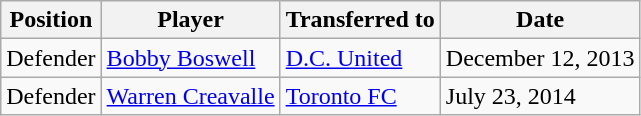<table class="wikitable">
<tr>
<th>Position</th>
<th>Player</th>
<th>Transferred to</th>
<th>Date</th>
</tr>
<tr>
<td>Defender</td>
<td><a href='#'>Bobby Boswell</a></td>
<td><a href='#'>D.C. United</a></td>
<td>December 12, 2013</td>
</tr>
<tr>
<td>Defender</td>
<td><a href='#'>Warren Creavalle</a></td>
<td><a href='#'>Toronto FC</a></td>
<td>July 23, 2014</td>
</tr>
</table>
